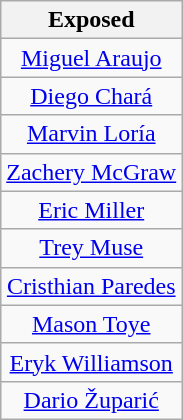<table class="wikitable" style="text-align:center">
<tr>
<th>Exposed</th>
</tr>
<tr>
<td><a href='#'>Miguel Araujo</a></td>
</tr>
<tr>
<td><a href='#'>Diego Chará</a></td>
</tr>
<tr>
<td><a href='#'>Marvin Loría</a></td>
</tr>
<tr>
<td><a href='#'>Zachery McGraw</a></td>
</tr>
<tr>
<td><a href='#'>Eric Miller</a></td>
</tr>
<tr>
<td><a href='#'>Trey Muse</a></td>
</tr>
<tr>
<td><a href='#'>Cristhian Paredes</a></td>
</tr>
<tr>
<td><a href='#'>Mason Toye</a></td>
</tr>
<tr>
<td><a href='#'>Eryk Williamson</a></td>
</tr>
<tr>
<td><a href='#'>Dario Župarić</a></td>
</tr>
</table>
